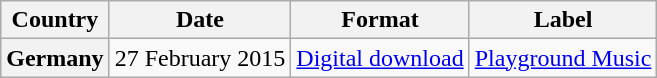<table class="wikitable plainrowheaders">
<tr>
<th scope="col">Country</th>
<th scope="col">Date</th>
<th scope="col">Format</th>
<th scope="col">Label</th>
</tr>
<tr>
<th scope="row">Germany</th>
<td rowspan="1">27 February 2015</td>
<td rowspan="1"><a href='#'>Digital download</a></td>
<td><a href='#'>Playground Music</a></td>
</tr>
</table>
